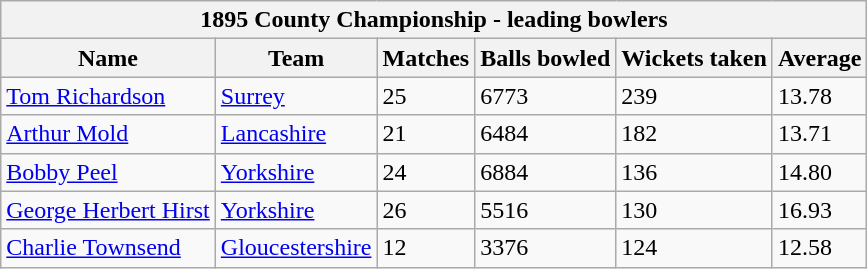<table class="wikitable">
<tr>
<th bgcolor="#efefef" colspan="6">1895 County Championship - leading bowlers</th>
</tr>
<tr bgcolor="#efefef">
<th>Name</th>
<th>Team</th>
<th>Matches</th>
<th>Balls bowled</th>
<th>Wickets taken</th>
<th>Average</th>
</tr>
<tr>
<td><a href='#'>Tom Richardson</a></td>
<td><a href='#'>Surrey</a></td>
<td>25</td>
<td>6773</td>
<td>239</td>
<td>13.78</td>
</tr>
<tr>
<td><a href='#'>Arthur Mold</a></td>
<td><a href='#'>Lancashire</a></td>
<td>21</td>
<td>6484</td>
<td>182</td>
<td>13.71</td>
</tr>
<tr>
<td><a href='#'>Bobby Peel</a></td>
<td><a href='#'>Yorkshire</a></td>
<td>24</td>
<td>6884</td>
<td>136</td>
<td>14.80</td>
</tr>
<tr>
<td><a href='#'>George Herbert Hirst</a></td>
<td><a href='#'>Yorkshire</a></td>
<td>26</td>
<td>5516</td>
<td>130</td>
<td>16.93</td>
</tr>
<tr>
<td><a href='#'>Charlie Townsend</a></td>
<td><a href='#'>Gloucestershire</a></td>
<td>12</td>
<td>3376</td>
<td>124</td>
<td>12.58</td>
</tr>
</table>
